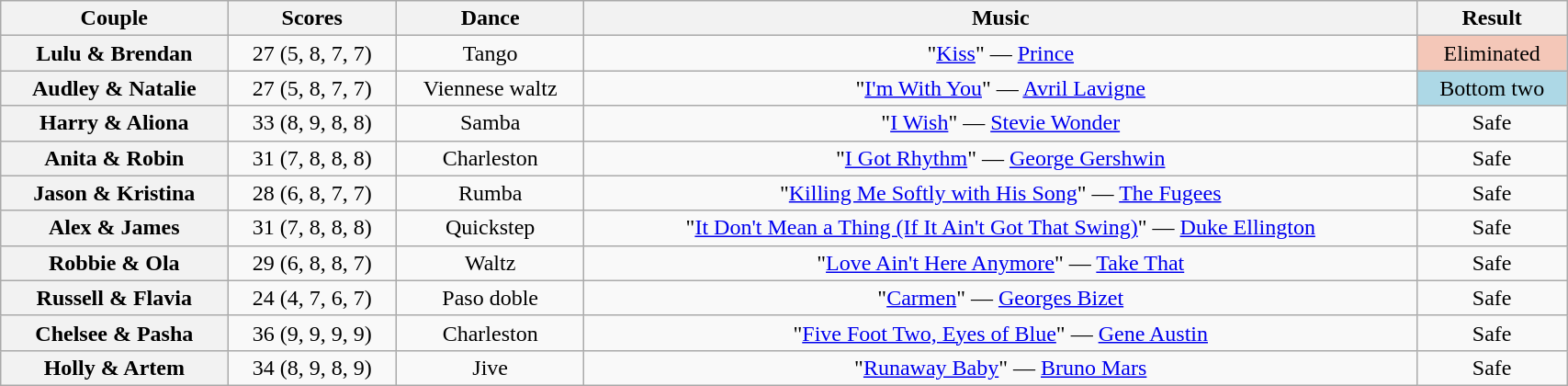<table class="wikitable sortable" style="text-align:center; width:90%">
<tr>
<th scope="col">Couple</th>
<th scope="col">Scores</th>
<th scope="col" class="unsortable">Dance</th>
<th scope="col" class="unsortable">Music</th>
<th scope="col" class="unsortable">Result</th>
</tr>
<tr>
<th scope="row">Lulu & Brendan</th>
<td>27 (5, 8, 7, 7)</td>
<td>Tango</td>
<td>"<a href='#'>Kiss</a>" — <a href='#'>Prince</a></td>
<td bgcolor="f4c7b8">Eliminated</td>
</tr>
<tr>
<th scope="row">Audley & Natalie</th>
<td>27 (5, 8, 7, 7)</td>
<td>Viennese waltz</td>
<td>"<a href='#'>I'm With You</a>" — <a href='#'>Avril Lavigne</a></td>
<td bgcolor="lightblue">Bottom two</td>
</tr>
<tr>
<th scope="row">Harry & Aliona</th>
<td>33 (8, 9, 8, 8)</td>
<td>Samba</td>
<td>"<a href='#'>I Wish</a>" — <a href='#'>Stevie Wonder</a></td>
<td>Safe</td>
</tr>
<tr>
<th scope="row">Anita & Robin</th>
<td>31 (7, 8, 8, 8)</td>
<td>Charleston</td>
<td>"<a href='#'>I Got Rhythm</a>" — <a href='#'>George Gershwin</a></td>
<td>Safe</td>
</tr>
<tr>
<th scope="row">Jason & Kristina</th>
<td>28 (6, 8, 7, 7)</td>
<td>Rumba</td>
<td>"<a href='#'>Killing Me Softly with His Song</a>" — <a href='#'>The Fugees</a></td>
<td>Safe</td>
</tr>
<tr>
<th scope="row">Alex & James</th>
<td>31 (7, 8, 8, 8)</td>
<td>Quickstep</td>
<td>"<a href='#'>It Don't Mean a Thing (If It Ain't Got That Swing)</a>" — <a href='#'>Duke Ellington</a></td>
<td>Safe</td>
</tr>
<tr>
<th scope="row">Robbie & Ola</th>
<td>29 (6, 8, 8, 7)</td>
<td>Waltz</td>
<td>"<a href='#'>Love Ain't Here Anymore</a>" — <a href='#'>Take That</a></td>
<td>Safe</td>
</tr>
<tr>
<th scope="row">Russell & Flavia</th>
<td>24 (4, 7, 6, 7)</td>
<td>Paso doble</td>
<td>"<a href='#'>Carmen</a>" — <a href='#'>Georges Bizet</a></td>
<td>Safe</td>
</tr>
<tr>
<th scope="row">Chelsee & Pasha</th>
<td>36 (9, 9, 9, 9)</td>
<td>Charleston</td>
<td>"<a href='#'>Five Foot Two, Eyes of Blue</a>" — <a href='#'>Gene Austin</a></td>
<td>Safe</td>
</tr>
<tr>
<th scope="row">Holly & Artem</th>
<td>34 (8, 9, 8, 9)</td>
<td>Jive</td>
<td>"<a href='#'>Runaway Baby</a>" — <a href='#'>Bruno Mars</a></td>
<td>Safe</td>
</tr>
</table>
